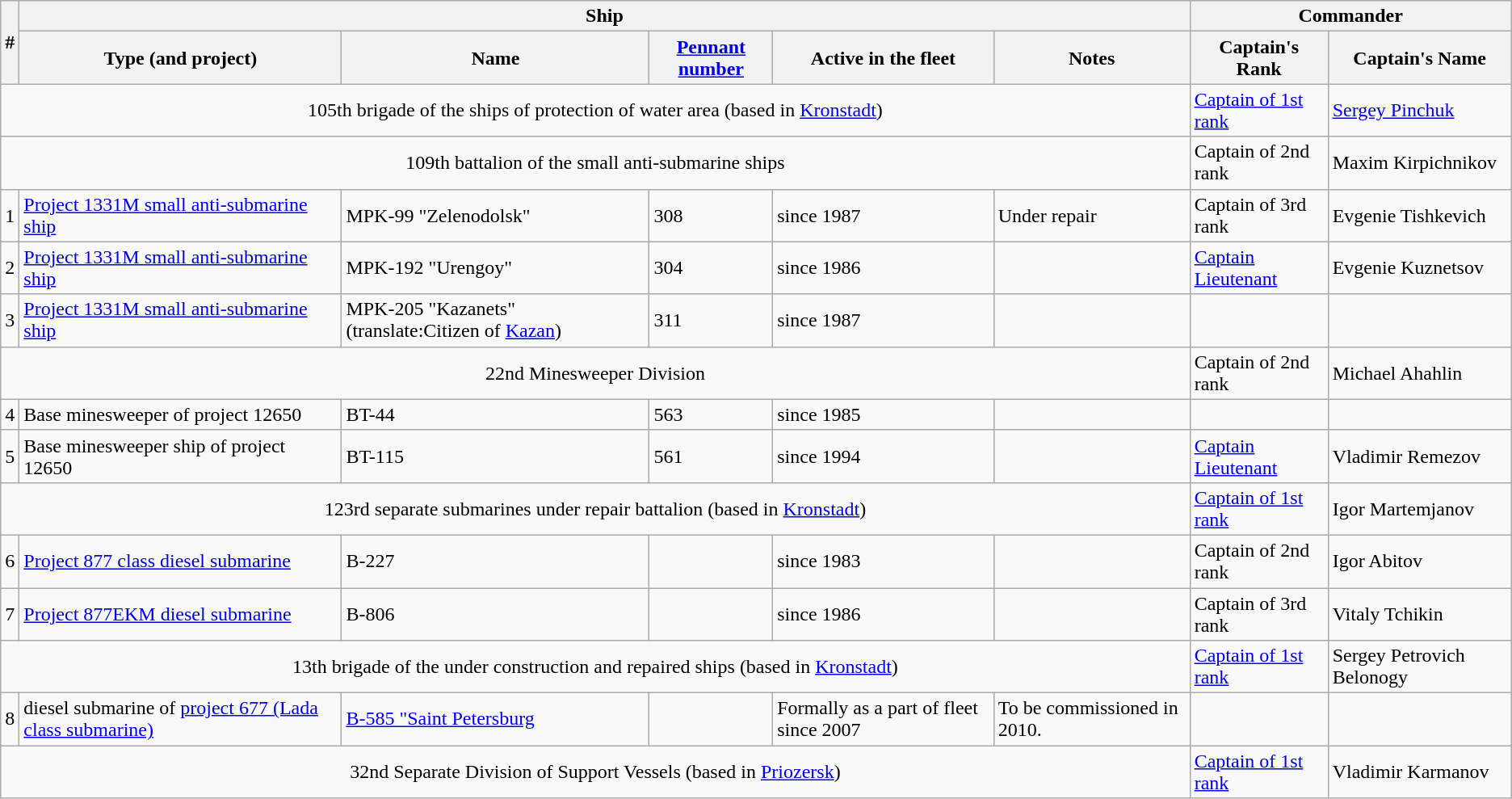<table class="wikitable">
<tr>
<th rowspan=2>#</th>
<th colspan=5>Ship</th>
<th colspan=2>Commander</th>
</tr>
<tr>
<th>Type (and project)</th>
<th>Name</th>
<th><a href='#'>Pennant number</a></th>
<th>Active in the fleet</th>
<th>Notes</th>
<th>Captain's Rank</th>
<th>Captain's Name</th>
</tr>
<tr>
<td colspan=6 align="center">105th brigade of the ships of protection of water area (based in <a href='#'>Kronstadt</a>)</td>
<td><a href='#'>Captain of 1st rank</a></td>
<td><a href='#'>Sergey Pinchuk</a></td>
</tr>
<tr>
<td colspan=6 align="center">109th battalion of the small anti-submarine ships</td>
<td>Captain of 2nd rank</td>
<td>Maxim Kirpichnikov</td>
</tr>
<tr>
<td>1</td>
<td><a href='#'>Project 1331M small anti-submarine ship</a></td>
<td>MPK-99 "Zelenodolsk" <em></em></td>
<td>308</td>
<td>since 1987</td>
<td>Under repair</td>
<td>Captain of 3rd rank</td>
<td>Evgenie Tishkevich</td>
</tr>
<tr>
<td>2</td>
<td><a href='#'>Project 1331M small anti-submarine ship</a></td>
<td>MPK-192 "Urengoy" <em></em></td>
<td>304</td>
<td>since 1986</td>
<td></td>
<td><a href='#'>Captain Lieutenant</a></td>
<td>Evgenie Kuznetsov</td>
</tr>
<tr>
<td>3</td>
<td><a href='#'>Project 1331M small anti-submarine ship</a></td>
<td>MPK-205 "Kazanets" (translate:Citizen of <a href='#'>Kazan</a>) <em></em></td>
<td>311</td>
<td>since 1987</td>
<td></td>
<td></td>
<td></td>
</tr>
<tr>
<td colspan=6 align="center">22nd Minesweeper Division</td>
<td>Captain of 2nd rank</td>
<td>Michael Ahahlin</td>
</tr>
<tr>
<td>4</td>
<td>Base minesweeper of project 12650</td>
<td>BT-44 <em></em></td>
<td>563</td>
<td>since 1985</td>
<td></td>
<td></td>
<td></td>
</tr>
<tr>
<td>5</td>
<td>Base minesweeper ship of project 12650</td>
<td>BT-115 <em></em></td>
<td>561</td>
<td>since 1994</td>
<td></td>
<td><a href='#'>Captain Lieutenant</a></td>
<td>Vladimir Remezov</td>
</tr>
<tr>
<td colspan=6 align="center">123rd separate submarines under repair battalion (based in <a href='#'>Kronstadt</a>)</td>
<td><a href='#'>Captain of 1st rank</a></td>
<td>Igor Martemjanov</td>
</tr>
<tr>
<td>6</td>
<td><a href='#'>Project 877 class diesel submarine</a></td>
<td>B-227 <em></em></td>
<td></td>
<td>since 1983</td>
<td></td>
<td>Captain of 2nd rank</td>
<td>Igor Abitov</td>
</tr>
<tr>
<td>7</td>
<td><a href='#'>Project 877EKM diesel submarine</a></td>
<td>B-806 <em></em></td>
<td></td>
<td>since 1986</td>
<td></td>
<td>Captain of 3rd rank</td>
<td>Vitaly Tchikin</td>
</tr>
<tr>
<td colspan=6 align="center">13th brigade of the under construction and repaired ships (based in <a href='#'>Kronstadt</a>)</td>
<td><a href='#'>Captain of 1st rank</a></td>
<td>Sergey Petrovich Belonogy </td>
</tr>
<tr>
<td>8</td>
<td>diesel submarine of <a href='#'>project 677 (Lada class submarine)</a></td>
<td><a href='#'>B-585 "Saint Petersburg<em></a> </em><em></td>
<td></td>
<td>Formally as a part of fleet since 2007</td>
<td>To be commissioned in 2010.</td>
<td></td>
<td></td>
</tr>
<tr>
<td colspan=6 align="center">32nd Separate Division of Support Vessels (based in <a href='#'>Priozersk</a>)</td>
<td><a href='#'>Captain of 1st rank</a></td>
<td>Vladimir Karmanov</td>
</tr>
</table>
